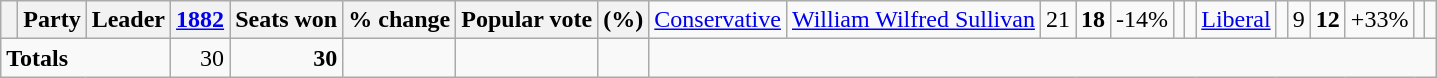<table class="wikitable">
<tr>
<th> </th>
<th>Party</th>
<th>Leader</th>
<th><a href='#'>1882</a></th>
<th>Seats won</th>
<th>% change</th>
<th>Popular vote</th>
<th>(%)<br></th>
<td><a href='#'>Conservative</a></td>
<td><a href='#'>William Wilfred Sullivan</a></td>
<td align=right>21</td>
<td align=right><strong>18</strong></td>
<td align=right>-14%</td>
<td align=right></td>
<td align=right><br></td>
<td><a href='#'>Liberal</a></td>
<td></td>
<td align=right>9</td>
<td align=right><strong>12</strong></td>
<td align=right>+33%</td>
<td align=right></td>
<td align=right></td>
</tr>
<tr>
<td colspan="3"><strong>Totals</strong></td>
<td align=right>30</td>
<td align=right><strong>30</strong></td>
<td align=right></td>
<td align=right></td>
<td align=right></td>
</tr>
</table>
